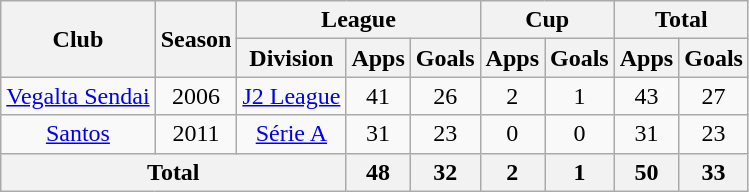<table class="wikitable" style="text-align:center">
<tr>
<th rowspan="2">Club</th>
<th rowspan="2">Season</th>
<th colspan="3">League</th>
<th colspan="2">Cup</th>
<th colspan="2">Total</th>
</tr>
<tr>
<th>Division</th>
<th>Apps</th>
<th>Goals</th>
<th>Apps</th>
<th>Goals</th>
<th>Apps</th>
<th>Goals</th>
</tr>
<tr>
<td><a href='#'>Vegalta Sendai</a></td>
<td>2006</td>
<td><a href='#'>J2 League</a></td>
<td>41</td>
<td>26</td>
<td>2</td>
<td>1</td>
<td>43</td>
<td>27</td>
</tr>
<tr>
<td><a href='#'>Santos</a></td>
<td>2011</td>
<td><a href='#'>Série A</a></td>
<td>31</td>
<td>23</td>
<td>0</td>
<td>0</td>
<td>31</td>
<td>23</td>
</tr>
<tr>
<th colspan="3">Total</th>
<th>48</th>
<th>32</th>
<th>2</th>
<th>1</th>
<th>50</th>
<th>33</th>
</tr>
</table>
